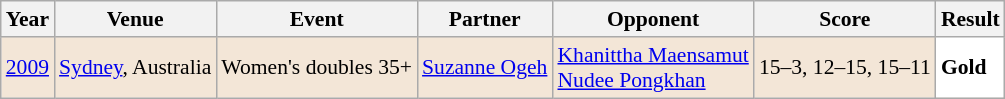<table class="sortable wikitable" style="font-size: 90%;">
<tr>
<th>Year</th>
<th>Venue</th>
<th>Event</th>
<th>Partner</th>
<th>Opponent</th>
<th>Score</th>
<th>Result</th>
</tr>
<tr style="background:#F3E6D7">
<td align="center"><a href='#'>2009</a></td>
<td align="left"><a href='#'>Sydney</a>, Australia</td>
<td align="left">Women's doubles 35+</td>
<td align="left"> <a href='#'>Suzanne Ogeh</a></td>
<td align="left"> <a href='#'>Khanittha Maensamut</a><br> <a href='#'>Nudee Pongkhan</a></td>
<td align="left">15–3, 12–15, 15–11</td>
<td style="text-align:left; background:white"> <strong>Gold</strong></td>
</tr>
</table>
